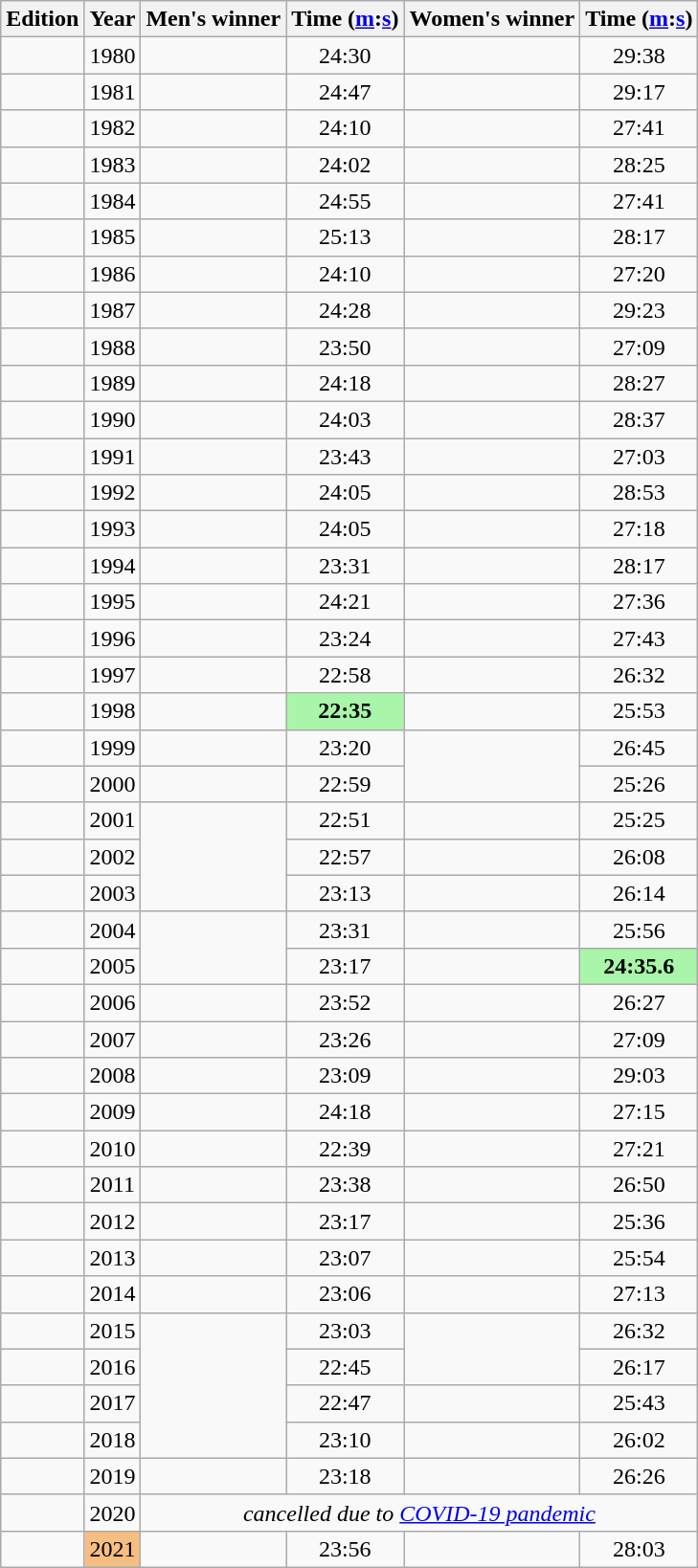<table class="wikitable sortable" style="text-align:center">
<tr>
<th class="unsortable">Edition</th>
<th>Year</th>
<th class="unsortable">Men's winner</th>
<th>Time (<a href='#'>m</a>:<a href='#'>s</a>)</th>
<th class="unsortable">Women's winner</th>
<th>Time (<a href='#'>m</a>:<a href='#'>s</a>)</th>
</tr>
<tr>
<td></td>
<td>1980</td>
<td align="left"></td>
<td>24:30</td>
<td align="left"></td>
<td>29:38</td>
</tr>
<tr>
<td></td>
<td>1981</td>
<td align="left"></td>
<td>24:47</td>
<td align="left"></td>
<td>29:17</td>
</tr>
<tr>
<td></td>
<td>1982</td>
<td align="left"></td>
<td>24:10</td>
<td align="left"></td>
<td>27:41</td>
</tr>
<tr>
<td></td>
<td>1983</td>
<td align="left"></td>
<td>24:02</td>
<td align="left"></td>
<td>28:25</td>
</tr>
<tr>
<td></td>
<td>1984</td>
<td align="left"></td>
<td>24:55</td>
<td align="left"></td>
<td>27:41</td>
</tr>
<tr>
<td></td>
<td>1985</td>
<td align="left"></td>
<td>25:13</td>
<td align="left"></td>
<td>28:17</td>
</tr>
<tr>
<td></td>
<td>1986</td>
<td align="left"></td>
<td>24:10</td>
<td align="left"></td>
<td>27:20</td>
</tr>
<tr>
<td></td>
<td>1987</td>
<td align="left"></td>
<td>24:28</td>
<td align="left"></td>
<td>29:23</td>
</tr>
<tr>
<td></td>
<td>1988</td>
<td align="left"></td>
<td>23:50</td>
<td align="left"></td>
<td>27:09</td>
</tr>
<tr>
<td></td>
<td>1989</td>
<td align="left"></td>
<td>24:18</td>
<td align="left"></td>
<td>28:27</td>
</tr>
<tr>
<td></td>
<td>1990</td>
<td align="left"></td>
<td>24:03</td>
<td align="left"></td>
<td>28:37</td>
</tr>
<tr>
<td></td>
<td>1991</td>
<td align="left"></td>
<td>23:43</td>
<td align="left"></td>
<td>27:03</td>
</tr>
<tr>
<td></td>
<td>1992</td>
<td align="left"></td>
<td>24:05</td>
<td align="left"></td>
<td>28:53</td>
</tr>
<tr>
<td></td>
<td>1993</td>
<td align="left"></td>
<td>24:05</td>
<td align="left"></td>
<td>27:18</td>
</tr>
<tr>
<td></td>
<td>1994</td>
<td align="left"></td>
<td>23:31</td>
<td align="left"></td>
<td>28:17</td>
</tr>
<tr>
<td></td>
<td>1995</td>
<td align="left"></td>
<td>24:21</td>
<td align="left"></td>
<td>27:36</td>
</tr>
<tr>
<td></td>
<td>1996</td>
<td align="left"></td>
<td>23:24</td>
<td align="left"></td>
<td>27:43</td>
</tr>
<tr>
<td></td>
<td>1997</td>
<td align="left"></td>
<td>22:58</td>
<td align="left"></td>
<td>26:32</td>
</tr>
<tr>
<td></td>
<td>1998</td>
<td align="left"></td>
<td style="background:#a9f5a9;"><strong>22:35</strong></td>
<td align="left"></td>
<td>25:53</td>
</tr>
<tr>
<td></td>
<td>1999</td>
<td align="left"></td>
<td>23:20</td>
<td rowspan="2" align="left"></td>
<td>26:45</td>
</tr>
<tr>
<td></td>
<td>2000</td>
<td align="left"></td>
<td>22:59</td>
<td>25:26</td>
</tr>
<tr>
<td></td>
<td>2001</td>
<td rowspan="3" align="left"></td>
<td>22:51</td>
<td align="left"></td>
<td>25:25</td>
</tr>
<tr>
<td></td>
<td>2002</td>
<td>22:57</td>
<td align="left"></td>
<td>26:08</td>
</tr>
<tr>
<td></td>
<td>2003</td>
<td>23:13</td>
<td align="left"></td>
<td>26:14</td>
</tr>
<tr>
<td></td>
<td>2004</td>
<td rowspan="2" align="left"></td>
<td>23:31</td>
<td align="left"></td>
<td>25:56</td>
</tr>
<tr>
<td></td>
<td>2005</td>
<td>23:17</td>
<td align="left"></td>
<td style="background:#a9f5a9;"><strong>24:35.6</strong></td>
</tr>
<tr>
<td></td>
<td>2006</td>
<td align="left"></td>
<td>23:52</td>
<td align="left"></td>
<td>26:27</td>
</tr>
<tr>
<td></td>
<td>2007</td>
<td align="left"></td>
<td>23:26</td>
<td align="left"></td>
<td>27:09</td>
</tr>
<tr>
<td></td>
<td>2008</td>
<td align="left"></td>
<td>23:09</td>
<td align="left"></td>
<td>29:03</td>
</tr>
<tr>
<td></td>
<td>2009</td>
<td align="left"></td>
<td>24:18</td>
<td align="left"></td>
<td>27:15</td>
</tr>
<tr>
<td></td>
<td>2010</td>
<td align="left"></td>
<td>22:39</td>
<td align="left"></td>
<td>27:21</td>
</tr>
<tr>
<td></td>
<td>2011</td>
<td align="left"></td>
<td>23:38</td>
<td align="left"></td>
<td>26:50</td>
</tr>
<tr>
<td></td>
<td>2012</td>
<td align="left"></td>
<td>23:17</td>
<td align="left"></td>
<td>25:36</td>
</tr>
<tr>
<td></td>
<td>2013</td>
<td align="left"></td>
<td>23:07</td>
<td align="left"></td>
<td>25:54</td>
</tr>
<tr>
<td></td>
<td>2014</td>
<td align="left"></td>
<td>23:06</td>
<td align="left"></td>
<td>27:13</td>
</tr>
<tr>
<td></td>
<td>2015</td>
<td rowspan="4" align="left"></td>
<td>23:03</td>
<td rowspan="2" align="left"></td>
<td>26:32</td>
</tr>
<tr>
<td></td>
<td>2016</td>
<td>22:45</td>
<td>26:17</td>
</tr>
<tr>
<td></td>
<td>2017</td>
<td>22:47</td>
<td align="left"></td>
<td>25:43</td>
</tr>
<tr>
<td></td>
<td>2018</td>
<td>23:10</td>
<td align="left"></td>
<td>26:02</td>
</tr>
<tr>
<td></td>
<td>2019</td>
<td align="left"></td>
<td>23:18</td>
<td align="left"></td>
<td>26:26</td>
</tr>
<tr>
<td></td>
<td>2020</td>
<td colspan="4"><em>cancelled due to <a href='#'>COVID-19 pandemic</a></em></td>
</tr>
<tr>
<td></td>
<td style="background:#f7be81;">2021</td>
<td align="left"></td>
<td>23:56</td>
<td align="left"></td>
<td>28:03</td>
</tr>
</table>
